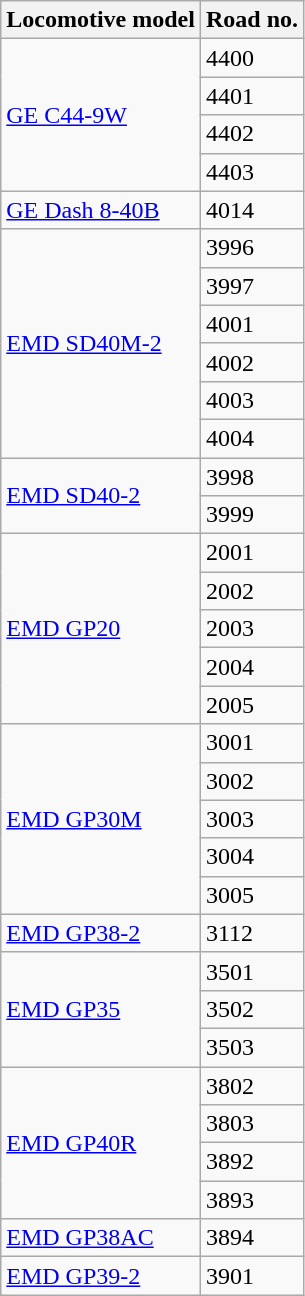<table class="wikitable">
<tr>
<th>Locomotive model</th>
<th>Road no.</th>
</tr>
<tr>
<td rowspan="4"><a href='#'>GE C44-9W</a></td>
<td>4400</td>
</tr>
<tr>
<td>4401</td>
</tr>
<tr>
<td>4402</td>
</tr>
<tr>
<td>4403</td>
</tr>
<tr>
<td rowspan="1"><a href='#'>GE Dash 8-40B</a></td>
<td>4014</td>
</tr>
<tr>
<td rowspan="6"><a href='#'>EMD SD40M-2</a></td>
<td>3996</td>
</tr>
<tr>
<td>3997</td>
</tr>
<tr>
<td>4001</td>
</tr>
<tr>
<td>4002</td>
</tr>
<tr>
<td>4003</td>
</tr>
<tr>
<td>4004</td>
</tr>
<tr>
<td rowspan="2"><a href='#'>EMD SD40-2</a></td>
<td>3998</td>
</tr>
<tr>
<td>3999</td>
</tr>
<tr>
<td rowspan="5"><a href='#'>EMD GP20</a></td>
<td>2001</td>
</tr>
<tr>
<td>2002</td>
</tr>
<tr>
<td>2003</td>
</tr>
<tr>
<td>2004</td>
</tr>
<tr>
<td>2005</td>
</tr>
<tr>
<td rowspan="5"><a href='#'>EMD GP30M</a></td>
<td>3001</td>
</tr>
<tr>
<td>3002</td>
</tr>
<tr>
<td>3003</td>
</tr>
<tr>
<td>3004</td>
</tr>
<tr>
<td>3005</td>
</tr>
<tr>
<td><a href='#'>EMD GP38-2</a></td>
<td>3112</td>
</tr>
<tr>
<td rowspan="3"><a href='#'>EMD GP35</a></td>
<td>3501</td>
</tr>
<tr>
<td>3502</td>
</tr>
<tr>
<td>3503</td>
</tr>
<tr>
<td rowspan="4"><a href='#'>EMD GP40R</a></td>
<td>3802</td>
</tr>
<tr>
<td>3803</td>
</tr>
<tr>
<td>3892</td>
</tr>
<tr>
<td>3893</td>
</tr>
<tr>
<td><a href='#'>EMD GP38AC</a></td>
<td>3894</td>
</tr>
<tr>
<td><a href='#'>EMD GP39-2</a></td>
<td>3901</td>
</tr>
</table>
